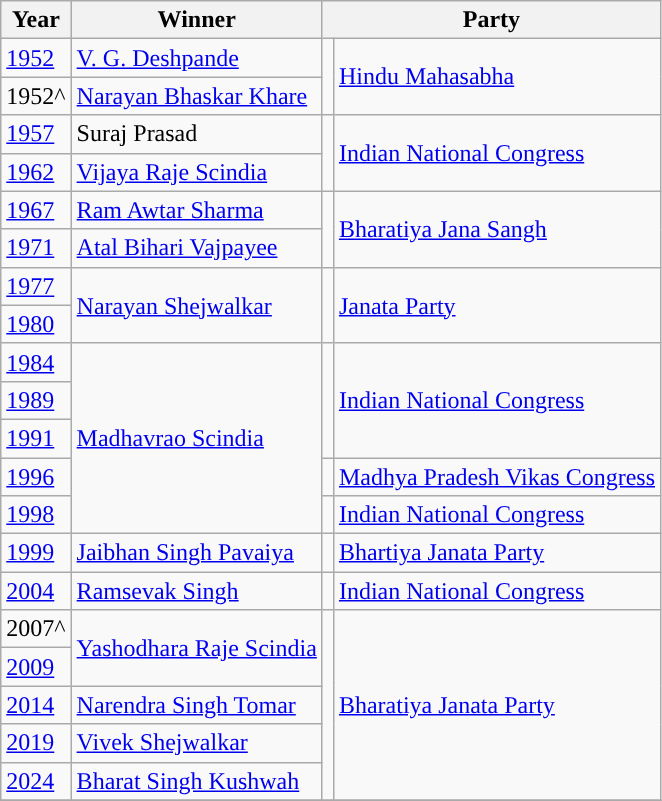<table class="wikitable">
<tr>
<th>Year</th>
<th>Winner</th>
<th colspan="2">Party</th>
</tr>
<tr>
<td><a href='#'>1952</a></td>
<td><a href='#'>V. G. Deshpande</a></td>
<td rowspan="2" style="background-color: "></td>
<td rowspan="2"><a href='#'>Hindu Mahasabha</a></td>
</tr>
<tr>
<td>1952^</td>
<td><a href='#'>Narayan Bhaskar Khare</a></td>
</tr>
<tr>
<td><a href='#'>1957</a></td>
<td>Suraj Prasad</td>
<td rowspan="2" style="background-color: "></td>
<td rowspan="2"><a href='#'>Indian National Congress</a></td>
</tr>
<tr>
<td><a href='#'>1962</a></td>
<td><a href='#'>Vijaya Raje Scindia</a></td>
</tr>
<tr>
<td><a href='#'>1967</a></td>
<td><a href='#'>Ram Awtar Sharma</a></td>
<td rowspan="2" style="background-color: "></td>
<td rowspan="2"><a href='#'>Bharatiya Jana Sangh</a></td>
</tr>
<tr>
<td><a href='#'>1971</a></td>
<td><a href='#'>Atal Bihari Vajpayee</a></td>
</tr>
<tr>
<td><a href='#'>1977</a></td>
<td rowspan="2"><a href='#'>Narayan Shejwalkar</a></td>
<td rowspan="2" style="background-color: "></td>
<td rowspan="2"><a href='#'>Janata Party</a></td>
</tr>
<tr>
<td><a href='#'>1980</a></td>
</tr>
<tr>
<td><a href='#'>1984</a></td>
<td rowspan="5"><a href='#'>Madhavrao Scindia</a></td>
<td rowspan="3" style="background-color: "></td>
<td rowspan="3"><a href='#'>Indian National Congress</a></td>
</tr>
<tr>
<td><a href='#'>1989</a></td>
</tr>
<tr>
<td><a href='#'>1991</a></td>
</tr>
<tr>
<td><a href='#'>1996</a></td>
<td style="background-color: "></td>
<td><a href='#'>Madhya Pradesh Vikas Congress</a></td>
</tr>
<tr>
<td><a href='#'>1998</a></td>
<td style="background-color: "></td>
<td><a href='#'>Indian National Congress</a></td>
</tr>
<tr>
<td><a href='#'>1999</a></td>
<td><a href='#'>Jaibhan Singh Pavaiya</a></td>
<td style="background-color: "></td>
<td><a href='#'>Bhartiya Janata Party</a></td>
</tr>
<tr>
<td><a href='#'>2004</a></td>
<td><a href='#'>Ramsevak Singh</a></td>
<td style="background-color: "></td>
<td><a href='#'>Indian National Congress</a></td>
</tr>
<tr>
<td>2007^</td>
<td rowspan="2"><a href='#'>Yashodhara Raje Scindia</a></td>
<td rowspan="5" style="background-color: "></td>
<td rowspan="5"><a href='#'>Bharatiya Janata Party</a></td>
</tr>
<tr>
<td><a href='#'>2009</a></td>
</tr>
<tr>
<td><a href='#'>2014</a></td>
<td><a href='#'>Narendra Singh Tomar</a></td>
</tr>
<tr>
<td><a href='#'>2019</a></td>
<td><a href='#'>Vivek Shejwalkar</a></td>
</tr>
<tr>
<td><a href='#'>2024</a></td>
<td><a href='#'>Bharat Singh Kushwah</a></td>
</tr>
<tr>
</tr>
</table>
